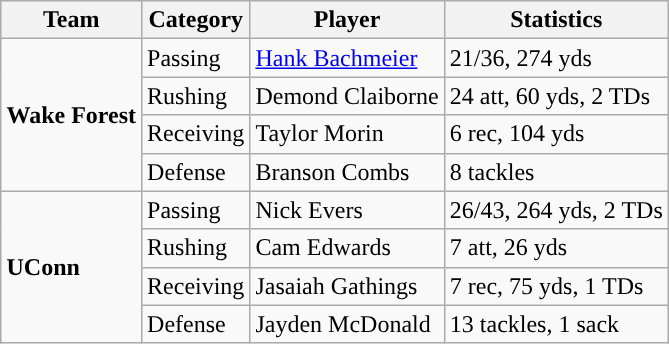<table class="wikitable" style="float: right;">
<tr>
<th>Team</th>
<th>Category</th>
<th>Player</th>
<th>Statistics</th>
</tr>
<tr>
<td rowspan=4><strong>Wake Forest</strong></td>
<td>Passing</td>
<td><a href='#'>Hank Bachmeier</a></td>
<td>21/36, 274 yds</td>
</tr>
<tr>
<td>Rushing</td>
<td>Demond Claiborne</td>
<td>24 att, 60 yds, 2 TDs</td>
</tr>
<tr>
<td>Receiving</td>
<td>Taylor Morin</td>
<td>6 rec, 104 yds</td>
</tr>
<tr>
<td>Defense</td>
<td>Branson Combs</td>
<td>8 tackles</td>
</tr>
<tr>
<td rowspan=4><strong>UConn</strong></td>
<td>Passing</td>
<td>Nick Evers</td>
<td>26/43, 264 yds, 2 TDs</td>
</tr>
<tr>
<td>Rushing</td>
<td>Cam Edwards</td>
<td>7 att, 26 yds</td>
</tr>
<tr>
<td>Receiving</td>
<td>Jasaiah Gathings</td>
<td>7 rec, 75 yds, 1 TDs</td>
</tr>
<tr>
<td>Defense</td>
<td>Jayden McDonald</td>
<td>13 tackles, 1 sack</td>
</tr>
</table>
